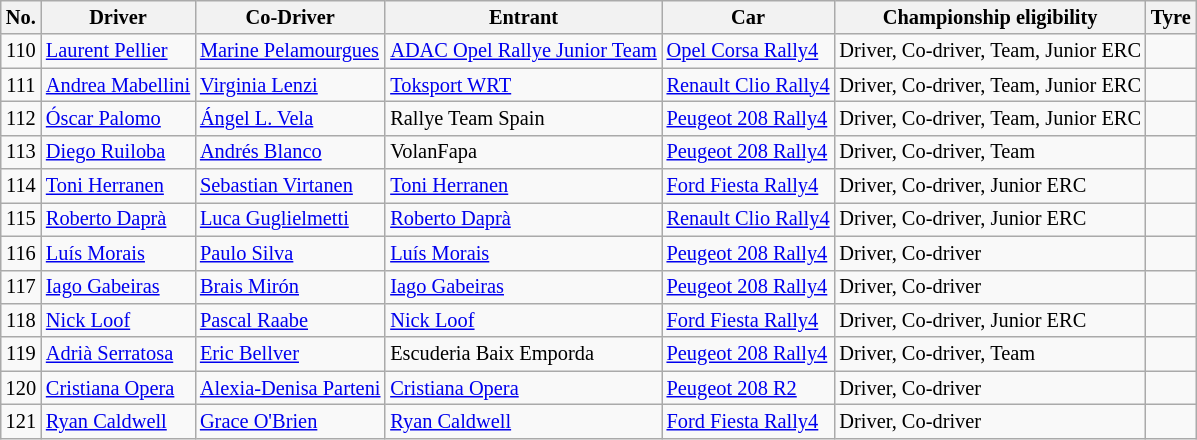<table class="wikitable" style="font-size: 85%;">
<tr>
<th>No.</th>
<th>Driver</th>
<th>Co-Driver</th>
<th>Entrant</th>
<th>Car</th>
<th>Championship eligibility</th>
<th>Tyre</th>
</tr>
<tr>
<td align="center">110</td>
<td> <a href='#'>Laurent Pellier</a></td>
<td> <a href='#'>Marine Pelamourgues</a></td>
<td> <a href='#'>ADAC Opel Rallye Junior Team</a></td>
<td><a href='#'>Opel Corsa Rally4</a></td>
<td>Driver, Co-driver, Team, Junior ERC</td>
<td align="center"></td>
</tr>
<tr>
<td align="center">111</td>
<td> <a href='#'>Andrea Mabellini</a></td>
<td> <a href='#'>Virginia Lenzi</a></td>
<td> <a href='#'>Toksport WRT</a></td>
<td><a href='#'>Renault Clio Rally4</a></td>
<td>Driver, Co-driver, Team, Junior ERC</td>
<td align="center"></td>
</tr>
<tr>
<td align="center">112</td>
<td> <a href='#'>Óscar Palomo</a></td>
<td> <a href='#'>Ángel L. Vela</a></td>
<td> Rallye Team Spain</td>
<td><a href='#'>Peugeot 208 Rally4</a></td>
<td>Driver, Co-driver, Team, Junior ERC</td>
<td align="center"></td>
</tr>
<tr>
<td align="center">113</td>
<td> <a href='#'>Diego Ruiloba</a></td>
<td> <a href='#'>Andrés Blanco</a></td>
<td> VolanFapa</td>
<td><a href='#'>Peugeot 208 Rally4</a></td>
<td>Driver, Co-driver, Team</td>
<td align="center"></td>
</tr>
<tr>
<td align="center">114</td>
<td> <a href='#'>Toni Herranen</a></td>
<td> <a href='#'>Sebastian Virtanen</a></td>
<td> <a href='#'>Toni Herranen</a></td>
<td><a href='#'>Ford Fiesta Rally4</a></td>
<td>Driver, Co-driver, Junior ERC</td>
<td align="center"></td>
</tr>
<tr>
<td align="center">115</td>
<td> <a href='#'>Roberto Daprà</a></td>
<td> <a href='#'>Luca Guglielmetti</a></td>
<td> <a href='#'>Roberto Daprà</a></td>
<td><a href='#'>Renault Clio Rally4</a></td>
<td>Driver, Co-driver, Junior ERC</td>
<td align="center"></td>
</tr>
<tr>
<td align="center">116</td>
<td> <a href='#'>Luís Morais</a></td>
<td> <a href='#'>Paulo Silva</a></td>
<td> <a href='#'>Luís Morais</a></td>
<td><a href='#'>Peugeot 208 Rally4</a></td>
<td>Driver, Co-driver</td>
<td align="center"></td>
</tr>
<tr>
<td align="center">117</td>
<td> <a href='#'>Iago Gabeiras</a></td>
<td> <a href='#'>Brais Mirón</a></td>
<td> <a href='#'>Iago Gabeiras</a></td>
<td><a href='#'>Peugeot 208 Rally4</a></td>
<td>Driver, Co-driver</td>
<td align="center"></td>
</tr>
<tr>
<td align="center">118</td>
<td> <a href='#'>Nick Loof</a></td>
<td> <a href='#'>Pascal Raabe</a></td>
<td> <a href='#'>Nick Loof</a></td>
<td><a href='#'>Ford Fiesta Rally4</a></td>
<td>Driver, Co-driver, Junior ERC</td>
<td align="center"></td>
</tr>
<tr>
<td align="center">119</td>
<td> <a href='#'>Adrià Serratosa</a></td>
<td> <a href='#'>Eric Bellver</a></td>
<td> Escuderia Baix Emporda</td>
<td><a href='#'>Peugeot 208 Rally4</a></td>
<td>Driver, Co-driver, Team</td>
<td align="center"></td>
</tr>
<tr>
<td align="center">120</td>
<td> <a href='#'>Cristiana Opera</a></td>
<td> <a href='#'>Alexia-Denisa Parteni</a></td>
<td> <a href='#'>Cristiana Opera</a></td>
<td><a href='#'>Peugeot 208 R2</a></td>
<td>Driver, Co-driver</td>
<td align="center"></td>
</tr>
<tr>
<td align="center">121</td>
<td> <a href='#'>Ryan Caldwell</a></td>
<td> <a href='#'>Grace O'Brien</a></td>
<td> <a href='#'>Ryan Caldwell</a></td>
<td><a href='#'>Ford Fiesta Rally4</a></td>
<td>Driver, Co-driver</td>
<td align="center"></td>
</tr>
</table>
